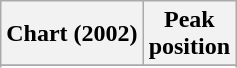<table class="wikitable">
<tr>
<th align="left">Chart (2002)</th>
<th style="text-align:center;">Peak<br>position</th>
</tr>
<tr>
</tr>
<tr>
</tr>
<tr>
</tr>
<tr>
</tr>
<tr>
</tr>
<tr>
</tr>
<tr>
</tr>
</table>
